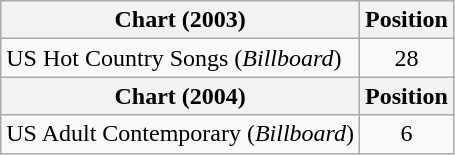<table class="wikitable">
<tr>
<th scope="col">Chart (2003)</th>
<th scope="col">Position</th>
</tr>
<tr>
<td>US Hot Country Songs (<em>Billboard</em>)</td>
<td align="center">28</td>
</tr>
<tr>
<th scope="col">Chart (2004)</th>
<th scope="col">Position</th>
</tr>
<tr>
<td>US Adult Contemporary (<em>Billboard</em>)</td>
<td align="center">6</td>
</tr>
</table>
